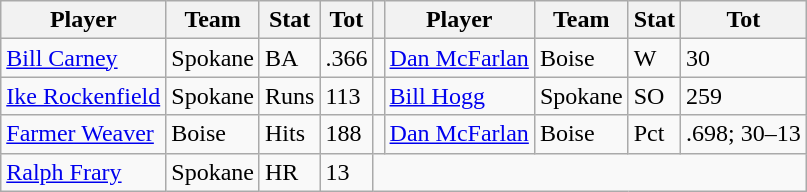<table class="wikitable">
<tr>
<th>Player</th>
<th>Team</th>
<th>Stat</th>
<th>Tot</th>
<th></th>
<th>Player</th>
<th>Team</th>
<th>Stat</th>
<th>Tot</th>
</tr>
<tr>
<td><a href='#'>Bill Carney</a></td>
<td>Spokane</td>
<td>BA</td>
<td>.366</td>
<td></td>
<td><a href='#'>Dan McFarlan</a></td>
<td>Boise</td>
<td>W</td>
<td>30</td>
</tr>
<tr>
<td><a href='#'>Ike Rockenfield</a></td>
<td>Spokane</td>
<td>Runs</td>
<td>113</td>
<td></td>
<td><a href='#'>Bill Hogg</a></td>
<td>Spokane</td>
<td>SO</td>
<td>259</td>
</tr>
<tr>
<td><a href='#'>Farmer Weaver</a></td>
<td>Boise</td>
<td>Hits</td>
<td>188</td>
<td></td>
<td><a href='#'>Dan McFarlan</a></td>
<td>Boise</td>
<td>Pct</td>
<td>.698; 30–13</td>
</tr>
<tr>
<td><a href='#'>Ralph Frary</a></td>
<td>Spokane</td>
<td>HR</td>
<td>13</td>
</tr>
</table>
